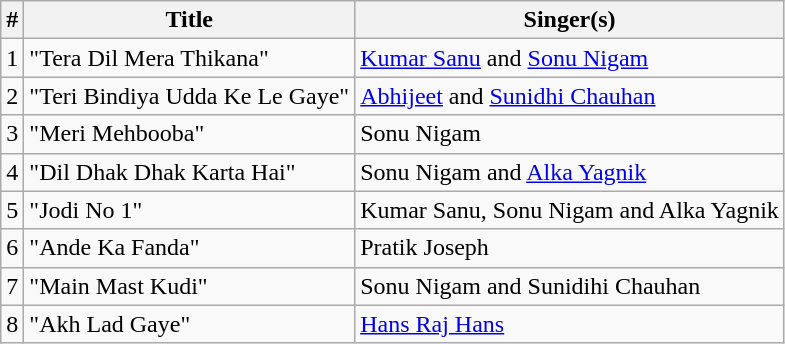<table class="wikitable">
<tr>
<th>#</th>
<th>Title</th>
<th>Singer(s)</th>
</tr>
<tr>
<td>1</td>
<td>"Tera Dil Mera Thikana"</td>
<td><a href='#'>Kumar Sanu</a> and <a href='#'>Sonu Nigam</a></td>
</tr>
<tr>
<td>2</td>
<td>"Teri Bindiya Udda Ke Le Gaye"</td>
<td><a href='#'>Abhijeet</a> and <a href='#'>Sunidhi Chauhan</a></td>
</tr>
<tr>
<td>3</td>
<td>"Meri Mehbooba"</td>
<td>Sonu Nigam</td>
</tr>
<tr>
<td>4</td>
<td>"Dil Dhak Dhak Karta Hai"</td>
<td>Sonu Nigam and  <a href='#'>Alka Yagnik</a></td>
</tr>
<tr>
<td>5</td>
<td>"Jodi No 1"</td>
<td>Kumar Sanu, Sonu Nigam and Alka Yagnik</td>
</tr>
<tr>
<td>6</td>
<td>"Ande Ka Fanda"</td>
<td>Pratik Joseph</td>
</tr>
<tr>
<td>7</td>
<td>"Main Mast Kudi"</td>
<td>Sonu Nigam and Sunidihi Chauhan</td>
</tr>
<tr>
<td>8</td>
<td>"Akh Lad Gaye"</td>
<td><a href='#'>Hans Raj Hans</a></td>
</tr>
</table>
